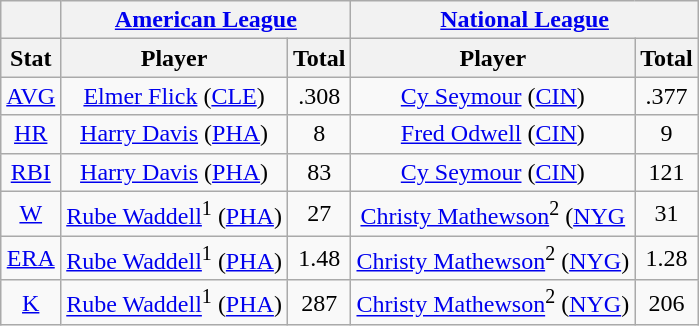<table class="wikitable" style="text-align:center;">
<tr>
<th></th>
<th colspan=2><a href='#'>American League</a></th>
<th colspan=2><a href='#'>National League</a></th>
</tr>
<tr>
<th>Stat</th>
<th>Player</th>
<th>Total</th>
<th>Player</th>
<th>Total</th>
</tr>
<tr>
<td><a href='#'>AVG</a></td>
<td><a href='#'>Elmer Flick</a> (<a href='#'>CLE</a>)</td>
<td>.308</td>
<td><a href='#'>Cy Seymour</a> (<a href='#'>CIN</a>)</td>
<td>.377</td>
</tr>
<tr>
<td><a href='#'>HR</a></td>
<td><a href='#'>Harry Davis</a> (<a href='#'>PHA</a>)</td>
<td>8</td>
<td><a href='#'>Fred Odwell</a> (<a href='#'>CIN</a>)</td>
<td>9</td>
</tr>
<tr>
<td><a href='#'>RBI</a></td>
<td><a href='#'>Harry Davis</a> (<a href='#'>PHA</a>)</td>
<td>83</td>
<td><a href='#'>Cy Seymour</a> (<a href='#'>CIN</a>)</td>
<td>121</td>
</tr>
<tr>
<td><a href='#'>W</a></td>
<td><a href='#'>Rube Waddell</a><sup>1</sup> (<a href='#'>PHA</a>)</td>
<td>27</td>
<td><a href='#'>Christy Mathewson</a><sup>2</sup> (<a href='#'>NYG</a></td>
<td>31</td>
</tr>
<tr>
<td><a href='#'>ERA</a></td>
<td><a href='#'>Rube Waddell</a><sup>1</sup> (<a href='#'>PHA</a>)</td>
<td>1.48</td>
<td><a href='#'>Christy Mathewson</a><sup>2</sup> (<a href='#'>NYG</a>)</td>
<td>1.28</td>
</tr>
<tr>
<td><a href='#'>K</a></td>
<td><a href='#'>Rube Waddell</a><sup>1</sup> (<a href='#'>PHA</a>)</td>
<td>287</td>
<td><a href='#'>Christy Mathewson</a><sup>2</sup> (<a href='#'>NYG</a>)</td>
<td>206</td>
</tr>
</table>
